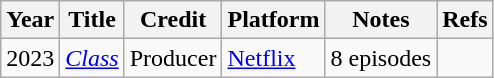<table class="wikitable">
<tr>
<th>Year</th>
<th>Title</th>
<th>Credit</th>
<th>Platform</th>
<th>Notes</th>
<th>Refs</th>
</tr>
<tr>
<td>2023</td>
<td><em><a href='#'>Class</a></em></td>
<td>Producer</td>
<td><a href='#'>Netflix</a></td>
<td>8 episodes</td>
<td></td>
</tr>
</table>
